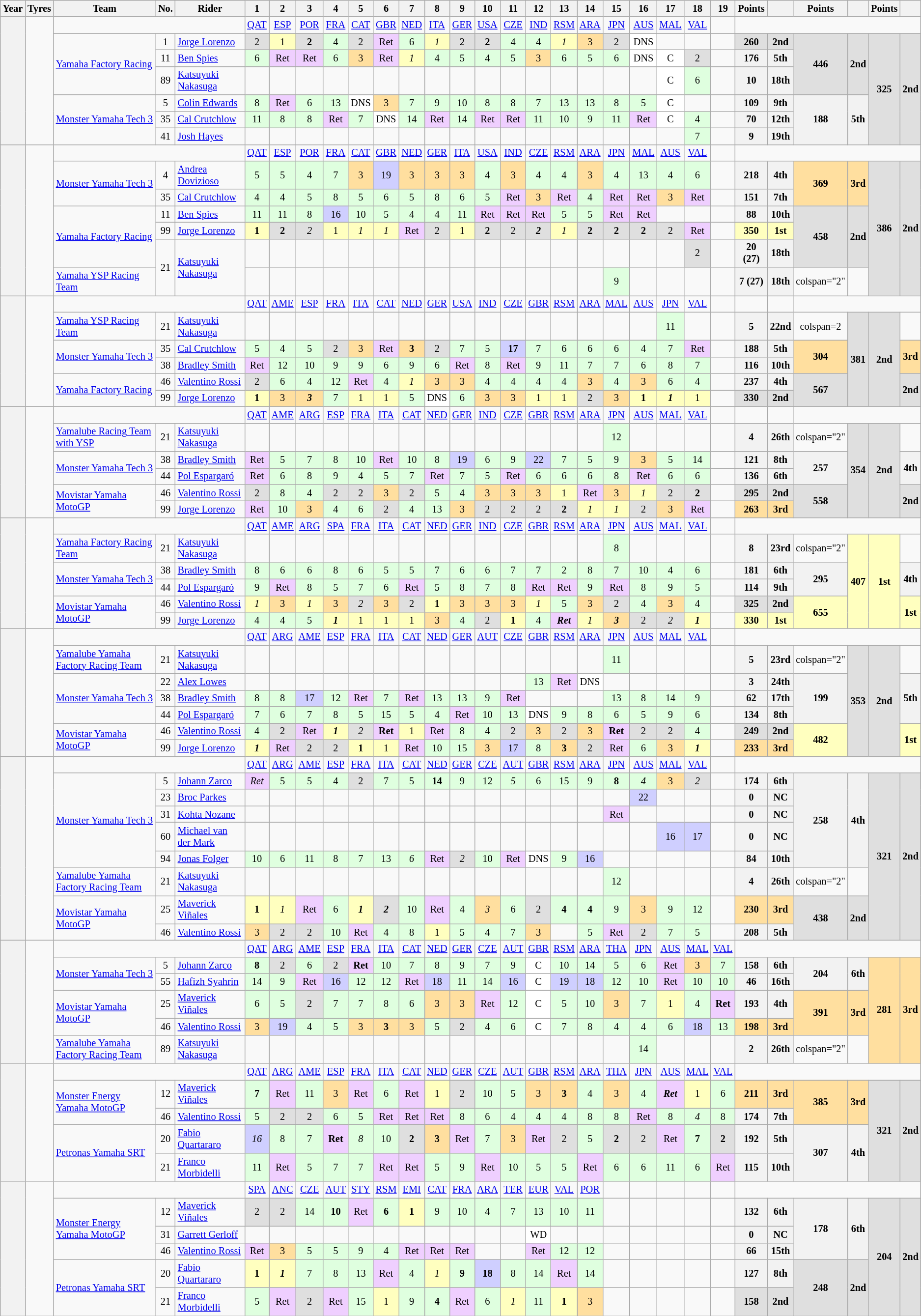<table class="wikitable" style="text-align:center; font-size:85%;">
<tr>
<th scope="col">Year</th>
<th scope="col">Tyres</th>
<th scope="col">Team</th>
<th scope="col">No.</th>
<th scope="col">Rider</th>
<th scope="col">1</th>
<th scope="col">2</th>
<th scope="col">3</th>
<th scope="col">4</th>
<th scope="col">5</th>
<th scope="col">6</th>
<th scope="col">7</th>
<th scope="col">8</th>
<th scope="col">9</th>
<th scope="col">10</th>
<th scope="col">11</th>
<th scope="col">12</th>
<th scope="col">13</th>
<th scope="col">14</th>
<th scope="col">15</th>
<th scope="col">16</th>
<th scope="col">17</th>
<th scope="col">18</th>
<th scope="col">19</th>
<th scope="col">Points</th>
<th scope="col"></th>
<th scope="col">Points</th>
<th scope="col"></th>
<th scope="col">Points</th>
<th scope="col"></th>
</tr>
<tr>
<th scope="row" rowspan="7"></th>
<td rowspan="7"></td>
<td colspan="3"></td>
<td><a href='#'>QAT</a></td>
<td><a href='#'>ESP</a></td>
<td><a href='#'>POR</a></td>
<td><a href='#'>FRA</a></td>
<td><a href='#'>CAT</a></td>
<td><a href='#'>GBR</a></td>
<td><a href='#'>NED</a></td>
<td><a href='#'>ITA</a></td>
<td><a href='#'>GER</a></td>
<td><a href='#'>USA</a></td>
<td><a href='#'>CZE</a></td>
<td><a href='#'>IND</a></td>
<td><a href='#'>RSM</a></td>
<td><a href='#'>ARA</a></td>
<td><a href='#'>JPN</a></td>
<td><a href='#'>AUS</a></td>
<td><a href='#'>MAL</a></td>
<td><a href='#'>VAL</a></td>
<td></td>
<td colspan="6"></td>
</tr>
<tr>
<td style="text-align:left;" rowspan="3"> <a href='#'>Yamaha Factory Racing</a></td>
<td>1</td>
<td style="text-align:left;"> <a href='#'>Jorge Lorenzo</a></td>
<td style="background:#dfdfdf;">2</td>
<td style="background:#ffffbf;">1</td>
<td style="background:#dfdfdf;"><strong>2</strong></td>
<td style="background:#dfffdf;">4</td>
<td style="background:#dfdfdf;">2</td>
<td style="background:#efcfff;">Ret</td>
<td style="background:#dfffdf;">6</td>
<td style="background:#ffffbf;"><em>1</em></td>
<td style="background:#dfdfdf;">2</td>
<td style="background:#dfdfdf;"><strong>2</strong></td>
<td style="background:#dfffdf;">4</td>
<td style="background:#dfffdf;">4</td>
<td style="background:#ffffbf;"><em>1</em></td>
<td style="background:#ffdf9f;">3</td>
<td style="background:#dfdfdf;">2</td>
<td style="background:#ffffff;">DNS</td>
<td></td>
<td></td>
<td></td>
<th style="background:#DFDFDF;">260</th>
<th style="background:#DFDFDF;">2nd</th>
<th style="background:#DFDFDF;" rowspan="3">446</th>
<th style="background:#DFDFDF;" rowspan="3">2nd</th>
<th style="background:#DFDFDF;" rowspan="6">325</th>
<th style="background:#DFDFDF;" rowspan="6">2nd</th>
</tr>
<tr>
<td>11</td>
<td style="text-align:left;"> <a href='#'>Ben Spies</a></td>
<td style="background:#dfffdf;">6</td>
<td style="background:#efcfff;">Ret</td>
<td style="background:#efcfff;">Ret</td>
<td style="background:#dfffdf;">6</td>
<td style="background:#ffdf9f;">3</td>
<td style="background:#efcfff;">Ret</td>
<td style="background:#ffffbf;"><em>1</em></td>
<td style="background:#dfffdf;">4</td>
<td style="background:#dfffdf;">5</td>
<td style="background:#dfffdf;">4</td>
<td style="background:#dfffdf;">5</td>
<td style="background:#ffdf9f;">3</td>
<td style="background:#dfffdf;">6</td>
<td style="background:#dfffdf;">5</td>
<td style="background:#dfffdf;">6</td>
<td style="background:#ffffff;">DNS</td>
<td style="background:#ffffff;">C</td>
<td style="background:#dfdfdf;">2</td>
<td></td>
<th>176</th>
<th>5th</th>
</tr>
<tr>
<td>89</td>
<td style="text-align:left;"> <a href='#'>Katsuyuki Nakasuga</a></td>
<td></td>
<td></td>
<td></td>
<td></td>
<td></td>
<td></td>
<td></td>
<td></td>
<td></td>
<td></td>
<td></td>
<td></td>
<td></td>
<td></td>
<td></td>
<td></td>
<td style="background:#FFFFFF;">C</td>
<td style="background:#DFFFDF;">6</td>
<td></td>
<th>10</th>
<th>18th</th>
</tr>
<tr>
<td style="text-align:left;" rowspan="3"> <a href='#'>Monster Yamaha Tech 3</a></td>
<td>5</td>
<td style="text-align:left;"> <a href='#'>Colin Edwards</a></td>
<td style="background:#dfffdf;">8</td>
<td style="background:#efcfff;">Ret</td>
<td style="background:#dfffdf;">6</td>
<td style="background:#dfffdf;">13</td>
<td style="background:#ffffff;">DNS</td>
<td style="background:#ffdf9f;">3</td>
<td style="background:#dfffdf;">7</td>
<td style="background:#dfffdf;">9</td>
<td style="background:#dfffdf;">10</td>
<td style="background:#dfffdf;">8</td>
<td style="background:#dfffdf;">8</td>
<td style="background:#dfffdf;">7</td>
<td style="background:#dfffdf;">13</td>
<td style="background:#dfffdf;">13</td>
<td style="background:#dfffdf;">8</td>
<td style="background:#dfffdf;">5</td>
<td style="background:#ffffff;">C</td>
<td></td>
<td></td>
<th>109</th>
<th>9th</th>
<th rowspan="3">188</th>
<th rowspan="3">5th</th>
</tr>
<tr>
<td>35</td>
<td style="text-align:left;"> <a href='#'>Cal Crutchlow</a></td>
<td style="background:#dfffdf;">11</td>
<td style="background:#dfffdf;">8</td>
<td style="background:#dfffdf;">8</td>
<td style="background:#efcfff;">Ret</td>
<td style="background:#dfffdf;">7</td>
<td style="background:#ffffff;">DNS</td>
<td style="background:#dfffdf;">14</td>
<td style="background:#efcfff;">Ret</td>
<td style="background:#dfffdf;">14</td>
<td style="background:#efcfff;">Ret</td>
<td style="background:#efcfff;">Ret</td>
<td style="background:#dfffdf;">11</td>
<td style="background:#dfffdf;">10</td>
<td style="background:#dfffdf;">9</td>
<td style="background:#dfffdf;">11</td>
<td style="background:#efcfff;">Ret</td>
<td style="background:#ffffff;">C</td>
<td style="background:#dfffdf;">4</td>
<td></td>
<th>70</th>
<th>12th</th>
</tr>
<tr>
<td>41</td>
<td style="text-align:left;"> <a href='#'>Josh Hayes</a></td>
<td></td>
<td></td>
<td></td>
<td></td>
<td></td>
<td></td>
<td></td>
<td></td>
<td></td>
<td></td>
<td></td>
<td></td>
<td></td>
<td></td>
<td></td>
<td></td>
<td></td>
<td style="background:#DFFFDF;">7</td>
<td></td>
<th>9</th>
<th>19th</th>
</tr>
<tr>
<th scope="row" rowspan="7"></th>
<td rowspan="7"></td>
<td colspan="3"></td>
<td><a href='#'>QAT</a></td>
<td><a href='#'>ESP</a></td>
<td><a href='#'>POR</a></td>
<td><a href='#'>FRA</a></td>
<td><a href='#'>CAT</a></td>
<td><a href='#'>GBR</a></td>
<td><a href='#'>NED</a></td>
<td><a href='#'>GER</a></td>
<td><a href='#'>ITA</a></td>
<td><a href='#'>USA</a></td>
<td><a href='#'>IND</a></td>
<td><a href='#'>CZE</a></td>
<td><a href='#'>RSM</a></td>
<td><a href='#'>ARA</a></td>
<td><a href='#'>JPN</a></td>
<td><a href='#'>MAL</a></td>
<td><a href='#'>AUS</a></td>
<td><a href='#'>VAL</a></td>
<td></td>
<td colspan="6"></td>
</tr>
<tr>
<td style="text-align:left;" rowspan="2"> <a href='#'>Monster Yamaha Tech 3</a></td>
<td>4</td>
<td style="text-align:left;"> <a href='#'>Andrea Dovizioso</a></td>
<td style="background:#dfffdf;">5</td>
<td style="background:#dfffdf;">5</td>
<td style="background:#dfffdf;">4</td>
<td style="background:#dfffdf;">7</td>
<td style="background:#ffdf9f;">3</td>
<td style="background:#cfcfff;">19</td>
<td style="background:#ffdf9f;">3</td>
<td style="background:#ffdf9f;">3</td>
<td style="background:#ffdf9f;">3</td>
<td style="background:#dfffdf;">4</td>
<td style="background:#ffdf9f;">3</td>
<td style="background:#dfffdf;">4</td>
<td style="background:#dfffdf;">4</td>
<td style="background:#ffdf9f;">3</td>
<td style="background:#dfffdf;">4</td>
<td style="background:#dfffdf;">13</td>
<td style="background:#dfffdf;">4</td>
<td style="background:#dfffdf;">6</td>
<td></td>
<th>218</th>
<th>4th</th>
<th style="background:#FFDF9F;" rowspan="2">369</th>
<th style="background:#FFDF9F;" rowspan="2">3rd</th>
<th style="background:#DFDFDF;" rowspan="6">386</th>
<th style="background:#DFDFDF;" rowspan="6">2nd</th>
</tr>
<tr>
<td>35</td>
<td style="text-align:left;"> <a href='#'>Cal Crutchlow</a></td>
<td style="background:#dfffdf;">4</td>
<td style="background:#dfffdf;">4</td>
<td style="background:#dfffdf;">5</td>
<td style="background:#dfffdf;">8</td>
<td style="background:#dfffdf;">5</td>
<td style="background:#dfffdf;">6</td>
<td style="background:#dfffdf;">5</td>
<td style="background:#dfffdf;">8</td>
<td style="background:#dfffdf;">6</td>
<td style="background:#dfffdf;">5</td>
<td style="background:#efcfff;">Ret</td>
<td style="background:#ffdf9f;">3</td>
<td style="background:#efcfff;">Ret</td>
<td style="background:#dfffdf;">4</td>
<td style="background:#efcfff;">Ret</td>
<td style="background:#efcfff;">Ret</td>
<td style="background:#ffdf9f;">3</td>
<td style="background:#efcfff;">Ret</td>
<td></td>
<th>151</th>
<th>7th</th>
</tr>
<tr>
<td style="text-align:left;" rowspan="3"> <a href='#'>Yamaha Factory Racing</a></td>
<td>11</td>
<td style="text-align:left;"> <a href='#'>Ben Spies</a></td>
<td style="background:#dfffdf;">11</td>
<td style="background:#dfffdf;">11</td>
<td style="background:#dfffdf;">8</td>
<td style="background:#cfcfff;">16</td>
<td style="background:#dfffdf;">10</td>
<td style="background:#dfffdf;">5</td>
<td style="background:#dfffdf;">4</td>
<td style="background:#dfffdf;">4</td>
<td style="background:#dfffdf;">11</td>
<td style="background:#efcfff;">Ret</td>
<td style="background:#efcfff;">Ret</td>
<td style="background:#efcfff;">Ret</td>
<td style="background:#dfffdf;">5</td>
<td style="background:#dfffdf;">5</td>
<td style="background:#efcfff;">Ret</td>
<td style="background:#efcfff;">Ret</td>
<td></td>
<td></td>
<td></td>
<th>88</th>
<th>10th</th>
<th rowspan="3" style="background:#dfdfdf;">458</th>
<th rowspan="3" style="background:#dfdfdf;">2nd</th>
</tr>
<tr>
<td>99</td>
<td style="text-align:left;"> <a href='#'>Jorge Lorenzo</a></td>
<td style="background:#ffffbf;"><strong>1</strong></td>
<td style="background:#dfdfdf;"><strong>2</strong></td>
<td style="background:#dfdfdf;"><em>2</em></td>
<td style="background:#ffffbf;">1</td>
<td style="background:#ffffbf;"><em>1</em></td>
<td style="background:#ffffbf;"><em>1</em></td>
<td style="background:#efcfff;">Ret</td>
<td style="background:#dfdfdf;">2</td>
<td style="background:#ffffbf;">1</td>
<td style="background:#dfdfdf;"><strong>2</strong></td>
<td style="background:#dfdfdf;">2</td>
<td style="background:#dfdfdf;"><strong><em>2</em></strong></td>
<td style="background:#ffffbf;"><em>1</em></td>
<td style="background:#dfdfdf;"><strong>2</strong></td>
<td style="background:#dfdfdf;"><strong>2</strong></td>
<td style="background:#dfdfdf;"><strong>2</strong></td>
<td style="background:#dfdfdf;">2</td>
<td style="background:#efcfff;">Ret</td>
<td></td>
<th style="background:#FFFFBF;">350</th>
<th style="background:#FFFFBF;">1st</th>
</tr>
<tr>
<td rowspan="2">21</td>
<td style="text-align:left;" rowspan="2"> <a href='#'>Katsuyuki Nakasuga</a></td>
<td></td>
<td></td>
<td></td>
<td></td>
<td></td>
<td></td>
<td></td>
<td></td>
<td></td>
<td></td>
<td></td>
<td></td>
<td></td>
<td></td>
<td></td>
<td></td>
<td></td>
<td style="background:#DFDFDF;">2</td>
<td></td>
<th>20 (27)</th>
<th>18th</th>
</tr>
<tr>
<td style="text-align:left;"> <a href='#'>Yamaha YSP Racing Team</a></td>
<td></td>
<td></td>
<td></td>
<td></td>
<td></td>
<td></td>
<td></td>
<td></td>
<td></td>
<td></td>
<td></td>
<td></td>
<td></td>
<td></td>
<td style="background:#DFFFDF;">9</td>
<td></td>
<td></td>
<td></td>
<td></td>
<th>7 (27)</th>
<th>18th</th>
<td>colspan="2" </td>
</tr>
<tr>
<th scope="row" rowspan="6"></th>
<td rowspan="6"></td>
<td colspan="3"></td>
<td><a href='#'>QAT</a></td>
<td><a href='#'>AME</a></td>
<td><a href='#'>ESP</a></td>
<td><a href='#'>FRA</a></td>
<td><a href='#'>ITA</a></td>
<td><a href='#'>CAT</a></td>
<td><a href='#'>NED</a></td>
<td><a href='#'>GER</a></td>
<td><a href='#'>USA</a></td>
<td><a href='#'>IND</a></td>
<td><a href='#'>CZE</a></td>
<td><a href='#'>GBR</a></td>
<td><a href='#'>RSM</a></td>
<td><a href='#'>ARA</a></td>
<td><a href='#'>MAL</a></td>
<td><a href='#'>AUS</a></td>
<td><a href='#'>JPN</a></td>
<td><a href='#'>VAL</a></td>
<td></td>
<td></td>
<td></td>
<td colspan="6"></td>
</tr>
<tr>
<td style="text-align:left;"> <a href='#'>Yamaha YSP Racing Team</a></td>
<td>21</td>
<td style="text-align:left;"> <a href='#'>Katsuyuki Nakasuga</a></td>
<td></td>
<td></td>
<td></td>
<td></td>
<td></td>
<td></td>
<td></td>
<td></td>
<td></td>
<td></td>
<td></td>
<td></td>
<td></td>
<td></td>
<td></td>
<td></td>
<td style="background:#DFFFDF;">11</td>
<td></td>
<td></td>
<th>5</th>
<th>22nd</th>
<td>colspan=2 </td>
<th style="background:#DFDFDF;" rowspan="5">381</th>
<th style="background:#DFDFDF;" rowspan="5">2nd</th>
</tr>
<tr>
<td style="text-align:left;" rowspan="2"> <a href='#'>Monster Yamaha Tech 3</a></td>
<td>35</td>
<td style="text-align:left;"> <a href='#'>Cal Crutchlow</a></td>
<td style="background:#dfffdf;">5</td>
<td style="background:#dfffdf;">4</td>
<td style="background:#dfffdf;">5</td>
<td style="background:#dfdfdf;">2</td>
<td style="background:#ffdf9f;">3</td>
<td style="background:#efcfff;">Ret</td>
<td style="background:#ffdf9f;"><strong>3</strong></td>
<td style="background:#dfdfdf;">2</td>
<td style="background:#dfffdf;">7</td>
<td style="background:#dfffdf;">5</td>
<td style="background:#cfcfff;"><strong>17</strong></td>
<td style="background:#dfffdf;">7</td>
<td style="background:#dfffdf;">6</td>
<td style="background:#dfffdf;">6</td>
<td style="background:#dfffdf;">6</td>
<td style="background:#dfffdf;">4</td>
<td style="background:#dfffdf;">7</td>
<td style="background:#efcfff;">Ret</td>
<td></td>
<th>188</th>
<th>5th</th>
<th style="background:#FFDF9F;" rowspan="2">304</th>
<th style="background:#FFDF9F;" rowspan="2">3rd</th>
</tr>
<tr>
<td>38</td>
<td style="text-align:left;"> <a href='#'>Bradley Smith</a></td>
<td style="background:#efcfff;">Ret</td>
<td style="background:#dfffdf;">12</td>
<td style="background:#dfffdf;">10</td>
<td style="background:#dfffdf;">9</td>
<td style="background:#dfffdf;">9</td>
<td style="background:#dfffdf;">6</td>
<td style="background:#dfffdf;">9</td>
<td style="background:#dfffdf;">6</td>
<td style="background:#efcfff;">Ret</td>
<td style="background:#dfffdf;">8</td>
<td style="background:#efcfff;">Ret</td>
<td style="background:#dfffdf;">9</td>
<td style="background:#dfffdf;">11</td>
<td style="background:#dfffdf;">7</td>
<td style="background:#dfffdf;">7</td>
<td style="background:#dfffdf;">6</td>
<td style="background:#dfffdf;">8</td>
<td style="background:#dfffdf;">7</td>
<td></td>
<th>116</th>
<th>10th</th>
</tr>
<tr>
<td style="text-align:left;" rowspan="2"> <a href='#'>Yamaha Factory Racing</a></td>
<td>46</td>
<td style="text-align:left;"> <a href='#'>Valentino Rossi</a></td>
<td style="background:#dfdfdf;">2</td>
<td style="background:#dfffdf;">6</td>
<td style="background:#dfffdf;">4</td>
<td style="background:#dfffdf;">12</td>
<td style="background:#efcfff;">Ret</td>
<td style="background:#dfffdf;">4</td>
<td style="background:#ffffbf;"><em>1</em></td>
<td style="background:#ffdf9f;">3</td>
<td style="background:#ffdf9f;">3</td>
<td style="background:#dfffdf;">4</td>
<td style="background:#dfffdf;">4</td>
<td style="background:#dfffdf;">4</td>
<td style="background:#dfffdf;">4</td>
<td style="background:#ffdf9f;">3</td>
<td style="background:#dfffdf;">4</td>
<td style="background:#ffdf9f;">3</td>
<td style="background:#dfffdf;">6</td>
<td style="background:#dfffdf;">4</td>
<td></td>
<th>237</th>
<th>4th</th>
<th style="background:#DFDFDF;" rowspan="2">567</th>
<th style="background:#DFDFDF;" rowspan="2">2nd</th>
</tr>
<tr>
<td>99</td>
<td style="text-align:left;"> <a href='#'>Jorge Lorenzo</a></td>
<td style="background:#ffffbf;"><strong>1</strong></td>
<td style="background:#ffdf9f;">3</td>
<td style="background:#ffdf9f;"><strong><em>3</em></strong></td>
<td style="background:#dfffdf;">7</td>
<td style="background:#ffffbf;">1</td>
<td style="background:#ffffbf;">1</td>
<td style="background:#dfffdf;">5</td>
<td style="background:#ffffff;">DNS</td>
<td style="background:#dfffdf;">6</td>
<td style="background:#ffdf9f;">3</td>
<td style="background:#ffdf9f;">3</td>
<td style="background:#ffffbf;">1</td>
<td style="background:#ffffbf;">1</td>
<td style="background:#dfdfdf;">2</td>
<td style="background:#ffdf9f;">3</td>
<td style="background:#ffffbf;"><strong>1</strong></td>
<td style="background:#ffffbf;"><strong><em>1</em></strong></td>
<td style="background:#ffffbf;">1</td>
<td></td>
<th style="background:#DFDFDF;">330</th>
<th style="background:#DFDFDF;">2nd</th>
</tr>
<tr>
<th scope="row" rowspan="6"></th>
<td rowspan="6"></td>
<td colspan="3"></td>
<td><a href='#'>QAT</a></td>
<td><a href='#'>AME</a></td>
<td><a href='#'>ARG</a></td>
<td><a href='#'>ESP</a></td>
<td><a href='#'>FRA</a></td>
<td><a href='#'>ITA</a></td>
<td><a href='#'>CAT</a></td>
<td><a href='#'>NED</a></td>
<td><a href='#'>GER</a></td>
<td><a href='#'>IND</a></td>
<td><a href='#'>CZE</a></td>
<td><a href='#'>GBR</a></td>
<td><a href='#'>RSM</a></td>
<td><a href='#'>ARA</a></td>
<td><a href='#'>JPN</a></td>
<td><a href='#'>AUS</a></td>
<td><a href='#'>MAL</a></td>
<td><a href='#'>VAL</a></td>
<td></td>
<td></td>
<td></td>
<td colspan="6"></td>
</tr>
<tr>
<td style="text-align:left;"> <a href='#'>Yamalube Racing Team with YSP</a></td>
<td>21</td>
<td style="text-align:left;"> <a href='#'>Katsuyuki Nakasuga</a></td>
<td></td>
<td></td>
<td></td>
<td></td>
<td></td>
<td></td>
<td></td>
<td></td>
<td></td>
<td></td>
<td></td>
<td></td>
<td></td>
<td></td>
<td style="background:#DFFFDF;">12</td>
<td></td>
<td></td>
<td></td>
<td></td>
<th>4</th>
<th>26th</th>
<td>colspan="2" </td>
<th style="background:#DFDFDF;" rowspan="5">354</th>
<th style="background:#DFDFDF;" rowspan="5">2nd</th>
</tr>
<tr>
<td style="text-align:left;" rowspan="2"> <a href='#'>Monster Yamaha Tech 3</a></td>
<td>38</td>
<td style="text-align:left;"> <a href='#'>Bradley Smith</a></td>
<td style="background:#efcfff;">Ret</td>
<td style="background:#dfffdf;">5</td>
<td style="background:#dfffdf;">7</td>
<td style="background:#dfffdf;">8</td>
<td style="background:#dfffdf;">10</td>
<td style="background:#efcfff;">Ret</td>
<td style="background:#dfffdf;">10</td>
<td style="background:#dfffdf;">8</td>
<td style="background:#cfcfff;">19</td>
<td style="background:#DFFFDF;">6</td>
<td style="background:#DFFFDF;">9</td>
<td style="background:#CFCFFF;">22</td>
<td style="background:#DFFFDF;">7</td>
<td style="background:#DFFFDF;">5</td>
<td style="background:#DFFFDF;">9</td>
<td style="background:#ffdf9f;">3</td>
<td style="background:#DFFFDF;">5</td>
<td style="background:#DFFFDF;">14</td>
<td></td>
<th>121</th>
<th>8th</th>
<th rowspan="2">257</th>
<th rowspan="2">4th</th>
</tr>
<tr>
<td>44</td>
<td style="text-align:left;"> <a href='#'>Pol Espargaró</a></td>
<td style="background:#EFCFFF;">Ret</td>
<td style="background:#DFFFDF;">6</td>
<td style="background:#DFFFDF;">8</td>
<td style="background:#DFFFDF;">9</td>
<td style="background:#DFFFDF;">4</td>
<td style="background:#DFFFDF;">5</td>
<td style="background:#DFFFDF;">7</td>
<td style="background:#EFCFFF;">Ret</td>
<td style="background:#DFFFDF;">7</td>
<td style="background:#DFFFDF;">5</td>
<td style="background:#EFCFFF;">Ret</td>
<td style="background:#DFFFDF;">6</td>
<td style="background:#DFFFDF;">6</td>
<td style="background:#DFFFDF;">6</td>
<td style="background:#DFFFDF;">8</td>
<td style="background:#EFCFFF;">Ret</td>
<td style="background:#DFFFDF;">6</td>
<td style="background:#DFFFDF;">6</td>
<td></td>
<th>136</th>
<th>6th</th>
</tr>
<tr>
<td style="text-align:left;" rowspan="2"> <a href='#'>Movistar Yamaha MotoGP</a></td>
<td>46</td>
<td style="text-align:left;"> <a href='#'>Valentino Rossi</a></td>
<td style="background:#DFDFDF;">2</td>
<td style="background:#DFFFDF;">8</td>
<td style="background:#DFFFDF;">4</td>
<td style="background:#DFDFDF;">2</td>
<td style="background:#DFDFDF;">2</td>
<td style="background:#FFDF9F;">3</td>
<td style="background:#DFDFDF;">2</td>
<td style="background:#DFFFDF;">5</td>
<td style="background:#DFFFDF;">4</td>
<td style="background:#FFDF9F;">3</td>
<td style="background:#FFDF9F;">3</td>
<td style="background:#FFDF9F;">3</td>
<td style="background:#FFFFBF;">1</td>
<td style="background:#EFCFFF;">Ret</td>
<td style="background:#FFDF9F;">3</td>
<td style="background:#FFFFBF;"><em>1</em></td>
<td style="background:#DFDFDF;">2</td>
<td style="background:#DFDFDF;"><strong>2</strong></td>
<td></td>
<td style="background:#DFDFDF;"><strong>295</strong></td>
<td style="background:#DFDFDF;"><strong>2nd</strong></td>
<th style="background:#DFDFDF;" rowspan="2">558</th>
<th style="background:#DFDFDF;" rowspan="2">2nd</th>
</tr>
<tr>
<td>99</td>
<td style="text-align:left;"> <a href='#'>Jorge Lorenzo</a></td>
<td style="background:#EFCFFF;">Ret</td>
<td style="background:#DFFFDF;">10</td>
<td style="background:#FFDF9F;">3</td>
<td style="background:#DFFFDF;">4</td>
<td style="background:#DFFFDF;">6</td>
<td style="background:#DFDFDF;">2</td>
<td style="background:#DFFFDF;">4</td>
<td style="background:#DFFFDF;">13</td>
<td style="background:#FFDF9F;">3</td>
<td style="background:#DFDFDF;">2</td>
<td style="background:#DFDFDF;">2</td>
<td style="background:#DFDFDF;">2</td>
<td style="background:#DFDFDF;"><strong>2</strong></td>
<td style="background:#FFFFBF;"><em>1</em></td>
<td style="background:#FFFFBF;"><em>1</em></td>
<td style="background:#DFDFDF;">2</td>
<td style="background:#FFDF9F;">3</td>
<td style="background:#EFCFFF;">Ret</td>
<td></td>
<th style="background:#FFDF9F;">263</th>
<th style="background:#FFDF9F;">3rd</th>
</tr>
<tr>
<th scope="row" rowspan="6"></th>
<td rowspan="6"></td>
<td colspan="3"></td>
<td><a href='#'>QAT</a></td>
<td><a href='#'>AME</a></td>
<td><a href='#'>ARG</a></td>
<td><a href='#'>SPA</a></td>
<td><a href='#'>FRA</a></td>
<td><a href='#'>ITA</a></td>
<td><a href='#'>CAT</a></td>
<td><a href='#'>NED</a></td>
<td><a href='#'>GER</a></td>
<td><a href='#'>IND</a></td>
<td><a href='#'>CZE</a></td>
<td><a href='#'>GBR</a></td>
<td><a href='#'>RSM</a></td>
<td><a href='#'>ARA</a></td>
<td><a href='#'>JPN</a></td>
<td><a href='#'>AUS</a></td>
<td><a href='#'>MAL</a></td>
<td><a href='#'>VAL</a></td>
<td></td>
<td colspan="6"></td>
</tr>
<tr>
<td style="text-align:left;"> <a href='#'>Yamaha Factory Racing Team</a></td>
<td>21</td>
<td style="text-align:left;"> <a href='#'>Katsuyuki Nakasuga</a></td>
<td></td>
<td></td>
<td></td>
<td></td>
<td></td>
<td></td>
<td></td>
<td></td>
<td></td>
<td></td>
<td></td>
<td></td>
<td></td>
<td></td>
<td style="background:#DFFFDF;">8</td>
<td></td>
<td></td>
<td></td>
<td></td>
<th>8</th>
<th>23rd</th>
<td>colspan="2" </td>
<th style="background:#FFFFBF;" rowspan="5">407</th>
<th style="background:#FFFFBF;" rowspan="5">1st</th>
</tr>
<tr>
<td style="text-align:left;" rowspan="2"> <a href='#'>Monster Yamaha Tech 3</a></td>
<td>38</td>
<td style="text-align:left;"> <a href='#'>Bradley Smith</a></td>
<td style="background:#DFFFDF;">8</td>
<td style="background:#DFFFDF;">6</td>
<td style="background:#DFFFDF;">6</td>
<td style="background:#DFFFDF;">8</td>
<td style="background:#DFFFDF;">6</td>
<td style="background:#DFFFDF;">5</td>
<td style="background:#DFFFDF;">5</td>
<td style="background:#DFFFDF;">7</td>
<td style="background:#DFFFDF;">6</td>
<td style="background:#DFFFDF;">6</td>
<td style="background:#DFFFDF;">7</td>
<td style="background:#DFFFDF;">7</td>
<td style="background:#DFFFDF;">2</td>
<td style="background:#DFFFDF;">8</td>
<td style="background:#DFFFDF;">7</td>
<td style="background:#DFFFDF;">10</td>
<td style="background:#DFFFDF;">4</td>
<td style="background:#DFFFDF;">6</td>
<td></td>
<th>181</th>
<th>6th</th>
<th rowspan="2">295</th>
<th rowspan="2">4th</th>
</tr>
<tr>
<td>44</td>
<td style="text-align:left;"> <a href='#'>Pol Espargaró</a></td>
<td style="background:#DFFFDF;">9</td>
<td style="background:#EFCFFF;">Ret</td>
<td style="background:#DFFFDF;">8</td>
<td style="background:#DFFFDF;">5</td>
<td style="background:#DFFFDF;">7</td>
<td style="background:#DFFFDF;">6</td>
<td style="background:#EFCFFF;">Ret</td>
<td style="background:#DFFFDF;">5</td>
<td style="background:#DFFFDF;">8</td>
<td style="background:#DFFFDF;">7</td>
<td style="background:#DFFFDF;">8</td>
<td style="background:#EFCFFF;">Ret</td>
<td style="background:#EFCFFF;">Ret</td>
<td style="background:#DFFFDF;">9</td>
<td style="background:#EFCFFF;">Ret</td>
<td style="background:#DFFFDF;">8</td>
<td style="background:#DFFFDF;">9</td>
<td style="background:#DFFFDF;">5</td>
<td></td>
<th>114</th>
<th>9th</th>
</tr>
<tr>
<td style="text-align:left;" rowspan="2"> <a href='#'>Movistar Yamaha MotoGP</a></td>
<td>46</td>
<td style="text-align:left;"> <a href='#'>Valentino Rossi</a></td>
<td style="background:#ffffbf;"><em>1</em></td>
<td style="background:#ffdf9f;">3</td>
<td style="background:#ffffbf;"><em>1</em></td>
<td style="background:#ffdf9f;">3</td>
<td style="background:#dfdfdf;"><em>2</em></td>
<td style="background:#ffdf9f;">3</td>
<td style="background:#dfdfdf;">2</td>
<td style="background:#ffffbf;"><strong>1</strong></td>
<td style="background:#ffdf9f;">3</td>
<td style="background:#ffdf9f;">3</td>
<td style="background:#ffdf9f;">3</td>
<td style="background:#ffffbf;"><em>1</em></td>
<td style="background:#dfffdf;">5</td>
<td style="background:#ffdf9f;">3</td>
<td style="background:#dfdfdf;">2</td>
<td style="background:#dfffdf;">4</td>
<td style="background:#ffdf9f;">3</td>
<td style="background:#dfffdf;">4</td>
<td></td>
<th style="background:#DFDFDF;">325</th>
<th style="background:#DFDFDF;">2nd</th>
<th style="background:#FFFFBF;" rowspan="2">655</th>
<th style="background:#FFFFBF;" rowspan="2">1st</th>
</tr>
<tr>
<td>99</td>
<td style="text-align:left;"> <a href='#'>Jorge Lorenzo</a></td>
<td style="background:#dfffdf;">4</td>
<td style="background:#dfffdf;">4</td>
<td style="background:#dfffdf;">5</td>
<td style="background:#ffffbf;"><strong><em>1</em></strong></td>
<td style="background:#ffffbf;">1</td>
<td style="background:#ffffbf;">1</td>
<td style="background:#ffffbf;">1</td>
<td style="background:#ffdf9f;">3</td>
<td style="background:#dfffdf;">4</td>
<td style="background:#dfdfdf;">2</td>
<td style="background:#ffffbf;"><strong>1</strong></td>
<td style="background:#dfffdf;">4</td>
<td style="background:#efcfff;"><strong><em>Ret</em></strong></td>
<td style="background:#ffffbf;"><em>1</em></td>
<td style="background:#ffdf9f;"><strong><em>3</em></strong></td>
<td style="background:#dfdfdf;">2</td>
<td style="background:#dfdfdf;"><em>2</em></td>
<td style="background:#ffffbf;"><strong><em>1</em></strong></td>
<td></td>
<th style="background:#FFFFBF;">330</th>
<th style="background:#FFFFBF;">1st</th>
</tr>
<tr>
<th scope="row" rowspan="7"></th>
<td rowspan="7"></td>
<td colspan="3"></td>
<td><a href='#'>QAT</a></td>
<td><a href='#'>ARG</a></td>
<td><a href='#'>AME</a></td>
<td><a href='#'>ESP</a></td>
<td><a href='#'>FRA</a></td>
<td><a href='#'>ITA</a></td>
<td><a href='#'>CAT</a></td>
<td><a href='#'>NED</a></td>
<td><a href='#'>GER</a></td>
<td><a href='#'>AUT</a></td>
<td><a href='#'>CZE</a></td>
<td><a href='#'>GBR</a></td>
<td><a href='#'>RSM</a></td>
<td><a href='#'>ARA</a></td>
<td><a href='#'>JPN</a></td>
<td><a href='#'>AUS</a></td>
<td><a href='#'>MAL</a></td>
<td><a href='#'>VAL</a></td>
<td></td>
<td colspan="6"></td>
</tr>
<tr>
<td style="text-align:left;"> <a href='#'>Yamalube Yamaha Factory Racing Team</a></td>
<td>21</td>
<td style="text-align:left;"> <a href='#'>Katsuyuki Nakasuga</a></td>
<td></td>
<td></td>
<td></td>
<td></td>
<td></td>
<td></td>
<td></td>
<td></td>
<td></td>
<td></td>
<td></td>
<td></td>
<td></td>
<td></td>
<td style="background:#DFFFDF;">11</td>
<td></td>
<td></td>
<td></td>
<td></td>
<th>5</th>
<th>23rd</th>
<td>colspan="2" </td>
<th style="background:#DFDFDF;" rowspan="6">353</th>
<th style="background:#DFDFDF;" rowspan="6">2nd</th>
</tr>
<tr>
<td style="text-align:left;" rowspan="3"> <a href='#'>Monster Yamaha Tech 3</a></td>
<td>22</td>
<td style="text-align:left;"> <a href='#'>Alex Lowes</a></td>
<td></td>
<td></td>
<td></td>
<td></td>
<td></td>
<td></td>
<td></td>
<td></td>
<td></td>
<td></td>
<td></td>
<td style="background:#DFFFDF;">13</td>
<td style="background:#EFCFFF;">Ret</td>
<td style="background:#FFFFFF;">DNS</td>
<td></td>
<td></td>
<td></td>
<td></td>
<td></td>
<th>3</th>
<th>24th</th>
<th rowspan="3">199</th>
<th rowspan="3">5th</th>
</tr>
<tr>
<td>38</td>
<td style="text-align:left;"> <a href='#'>Bradley Smith</a></td>
<td style="background:#dfffdf;">8</td>
<td style="background:#dfffdf;">8</td>
<td style="background:#cfcfff;">17</td>
<td style="background:#dfffdf;">12</td>
<td style="background:#efcfff;">Ret</td>
<td style="background:#dfffdf;">7</td>
<td style="background:#efcfff;">Ret</td>
<td style="background:#dfffdf;">13</td>
<td style="background:#dfffdf;">13</td>
<td style="background:#dfffdf;">9</td>
<td style="background:#efcfff;">Ret</td>
<td></td>
<td></td>
<td></td>
<td style="background:#dfffdf;">13</td>
<td style="background:#dfffdf;">8</td>
<td style="background:#dfffdf;">14</td>
<td style="background:#dfffdf;">9</td>
<td></td>
<th>62</th>
<th>17th</th>
</tr>
<tr>
<td>44</td>
<td style="text-align:left;"> <a href='#'>Pol Espargaró</a></td>
<td style="background:#dfffdf;">7</td>
<td style="background:#dfffdf;">6</td>
<td style="background:#dfffdf;">7</td>
<td style="background:#dfffdf;">8</td>
<td style="background:#dfffdf;">5</td>
<td style="background:#dfffdf;">15</td>
<td style="background:#dfffdf;">5</td>
<td style="background:#dfffdf;">4</td>
<td style="background:#efcfff;">Ret</td>
<td style="background:#dfffdf;">10</td>
<td style="background:#dfffdf;">13</td>
<td style="background:#ffffff;">DNS</td>
<td style="background:#dfffdf;">9</td>
<td style="background:#dfffdf;">8</td>
<td style="background:#dfffdf;">6</td>
<td style="background:#dfffdf;">5</td>
<td style="background:#dfffdf;">9</td>
<td style="background:#dfffdf;">6</td>
<td></td>
<th>134</th>
<th>8th</th>
</tr>
<tr>
<td style="text-align:left;" rowspan="2"> <a href='#'>Movistar Yamaha MotoGP</a></td>
<td>46</td>
<td style="text-align:left;"> <a href='#'>Valentino Rossi</a></td>
<td style="background:#dfffdf;">4</td>
<td style="background:#dfdfdf;">2</td>
<td style="background:#efcfff;">Ret</td>
<td style="background:#ffffbf;"><strong><em>1</em></strong></td>
<td style="background:#dfdfdf;"><em>2</em></td>
<td style="background:#efcfff;"><strong>Ret</strong></td>
<td style="background:#ffffbf;">1</td>
<td style="background:#efcfff;">Ret</td>
<td style="background:#dfffdf;">8</td>
<td style="background:#dfffdf;">4</td>
<td style="background:#dfdfdf;">2</td>
<td style="background:#ffdf9f;">3</td>
<td style="background:#dfdfdf;">2</td>
<td style="background:#ffdf9f;">3</td>
<td style="background:#efcfff;"><strong>Ret</strong></td>
<td style="background:#dfdfdf;">2</td>
<td style="background:#dfdfdf;">2</td>
<td style="background:#dfffdf;">4</td>
<td></td>
<th style="background:#DFDFDF;">249</th>
<th style="background:#DFDFDF;">2nd</th>
<th style="background:#FFFFBF;" rowspan="2">482</th>
<th style="background:#FFFFBF;" rowspan="2">1st</th>
</tr>
<tr>
<td>99</td>
<td style="text-align:left;"> <a href='#'>Jorge Lorenzo</a></td>
<td style="background:#ffffbf;"><strong><em>1</em></strong></td>
<td style="background:#efcfff;">Ret</td>
<td style="background:#dfdfdf;">2</td>
<td style="background:#dfdfdf;">2</td>
<td style="background:#ffffbf;"><strong>1</strong></td>
<td style="background:#ffffbf;">1</td>
<td style="background:#efcfff;">Ret</td>
<td style="background:#dfffdf;">10</td>
<td style="background:#dfffdf;">15</td>
<td style="background:#ffdf9f;">3</td>
<td style="background:#cfcfff;">17</td>
<td style="background:#dfffdf;">8</td>
<td style="background:#ffdf9f;"><strong>3</strong></td>
<td style="background:#dfdfdf;">2</td>
<td style="background:#efcfff;">Ret</td>
<td style="background:#dfffdf;">6</td>
<td style="background:#ffdf9f;">3</td>
<td style="background:#ffffbf;"><strong><em>1</em></strong></td>
<td></td>
<th style="background:#FFDF9F;">233</th>
<th style="background:#FFDF9F;">3rd</th>
</tr>
<tr>
<th scope="row" rowspan="9"></th>
<td rowspan="9"></td>
<td colspan="3"></td>
<td><a href='#'>QAT</a></td>
<td><a href='#'>ARG</a></td>
<td><a href='#'>AME</a></td>
<td><a href='#'>ESP</a></td>
<td><a href='#'>FRA</a></td>
<td><a href='#'>ITA</a></td>
<td><a href='#'>CAT</a></td>
<td><a href='#'>NED</a></td>
<td><a href='#'>GER</a></td>
<td><a href='#'>CZE</a></td>
<td><a href='#'>AUT</a></td>
<td><a href='#'>GBR</a></td>
<td><a href='#'>RSM</a></td>
<td><a href='#'>ARA</a></td>
<td><a href='#'>JPN</a></td>
<td><a href='#'>AUS</a></td>
<td><a href='#'>MAL</a></td>
<td><a href='#'>VAL</a></td>
<td></td>
<td colspan="6"></td>
</tr>
<tr>
<td style="text-align:left;" rowspan="5"> <a href='#'>Monster Yamaha Tech 3</a></td>
<td>5</td>
<td style="text-align:left;"> <a href='#'>Johann Zarco</a></td>
<td style="background:#efcfff;"><em>Ret</em></td>
<td style="background:#dfffdf;">5</td>
<td style="background:#dfffdf;">5</td>
<td style="background:#dfffdf;">4</td>
<td style="background:#dfdfdf;">2</td>
<td style="background:#dfffdf;">7</td>
<td style="background:#dfffdf;">5</td>
<td style="background:#dfffdf;"><strong>14</strong></td>
<td style="background:#dfffdf;">9</td>
<td style="background:#dfffdf;">12</td>
<td style="background:#dfffdf;"><em>5</em></td>
<td style="background:#dfffdf;">6</td>
<td style="background:#dfffdf;">15</td>
<td style="background:#dfffdf;">9</td>
<td style="background:#dfffdf;"><strong>8</strong></td>
<td style="background:#dfffdf;"><em>4</em></td>
<td style="background:#ffdf9f;">3</td>
<td style="background:#dfdfdf;"><em>2</em></td>
<td></td>
<th>174</th>
<th>6th</th>
<th rowspan="5">258</th>
<th rowspan="5">4th</th>
<th style="background:#DFDFDF;" rowspan="8">321</th>
<th style="background:#DFDFDF;" rowspan="8">2nd</th>
</tr>
<tr>
<td>23</td>
<td style="text-align:left;"> <a href='#'>Broc Parkes</a></td>
<td></td>
<td></td>
<td></td>
<td></td>
<td></td>
<td></td>
<td></td>
<td></td>
<td></td>
<td></td>
<td></td>
<td></td>
<td></td>
<td></td>
<td></td>
<td style="background:#CFCFFF;">22</td>
<td></td>
<td></td>
<td></td>
<th>0</th>
<th>NC</th>
</tr>
<tr>
<td>31</td>
<td style="text-align:left;"> <a href='#'>Kohta Nozane</a></td>
<td></td>
<td></td>
<td></td>
<td></td>
<td></td>
<td></td>
<td></td>
<td></td>
<td></td>
<td></td>
<td></td>
<td></td>
<td></td>
<td></td>
<td style="background:#EFCFFF;">Ret</td>
<td></td>
<td></td>
<td></td>
<td></td>
<th>0</th>
<th>NC</th>
</tr>
<tr>
<td>60</td>
<td style="text-align:left;"> <a href='#'>Michael van der Mark</a></td>
<td></td>
<td></td>
<td></td>
<td></td>
<td></td>
<td></td>
<td></td>
<td></td>
<td></td>
<td></td>
<td></td>
<td></td>
<td></td>
<td></td>
<td></td>
<td></td>
<td style="background:#CFCFFF;">16</td>
<td style="background:#CFCFFF;">17</td>
<td></td>
<th>0</th>
<th>NC</th>
</tr>
<tr>
<td>94</td>
<td style="text-align:left;"> <a href='#'>Jonas Folger</a></td>
<td style="background:#dfffdf;">10</td>
<td style="background:#dfffdf;">6</td>
<td style="background:#dfffdf;">11</td>
<td style="background:#dfffdf;">8</td>
<td style="background:#dfffdf;">7</td>
<td style="background:#dfffdf;">13</td>
<td style="background:#dfffdf;"><em>6</em></td>
<td style="background:#efcfff;">Ret</td>
<td style="background:#dfdfdf;"><em>2</em></td>
<td style="background:#dfffdf;">10</td>
<td style="background:#efcfff;">Ret</td>
<td style="background:#ffffff;">DNS</td>
<td style="background:#dfffdf;">9</td>
<td style="background:#cfcfff;">16</td>
<td></td>
<td></td>
<td></td>
<td></td>
<td></td>
<th>84</th>
<th>10th</th>
</tr>
<tr>
<td style="text-align:left;"> <a href='#'>Yamalube Yamaha Factory Racing Team</a></td>
<td>21</td>
<td style="text-align:left;"> <a href='#'>Katsuyuki Nakasuga</a></td>
<td></td>
<td></td>
<td></td>
<td></td>
<td></td>
<td></td>
<td></td>
<td></td>
<td></td>
<td></td>
<td></td>
<td></td>
<td></td>
<td></td>
<td style="background:#DFFFDF;">12</td>
<td></td>
<td></td>
<td></td>
<td></td>
<th>4</th>
<th>26th</th>
<td>colspan="2" </td>
</tr>
<tr>
<td style="text-align:left;" rowspan="2"> <a href='#'>Movistar Yamaha MotoGP</a></td>
<td>25</td>
<td style="text-align:left;"> <a href='#'>Maverick Viñales</a></td>
<td style="background:#ffffbf;"><strong>1</strong></td>
<td style="background:#ffffbf;"><em>1</em></td>
<td style="background:#efcfff;">Ret</td>
<td style="background:#dfffdf;">6</td>
<td style="background:#ffffbf;"><strong><em>1</em></strong></td>
<td style="background:#dfdfdf;"><strong><em>2</em></strong></td>
<td style="background:#dfffdf;">10</td>
<td style="background:#efcfff;">Ret</td>
<td style="background:#dfffdf;">4</td>
<td style="background:#ffdf9f;"><em>3</em></td>
<td style="background:#dfffdf;">6</td>
<td style="background:#dfdfdf;">2</td>
<td style="background:#dfffdf;"><strong>4</strong></td>
<td style="background:#dfffdf;"><strong>4</strong></td>
<td style="background:#dfffdf;">9</td>
<td style="background:#ffdf9f;">3</td>
<td style="background:#dfffdf;">9</td>
<td style="background:#dfffdf;">12</td>
<td></td>
<th style="background:#FFDF9F;">230</th>
<th style="background:#FFDF9F;">3rd</th>
<th style="background:#DFDFDF;" rowspan="2">438</th>
<th style="background:#DFDFDF;" rowspan="2">2nd</th>
</tr>
<tr>
<td>46</td>
<td style="text-align:left;"> <a href='#'>Valentino Rossi</a></td>
<td style="background:#ffdf9f;">3</td>
<td style="background:#dfdfdf;">2</td>
<td style="background:#dfdfdf;">2</td>
<td style="background:#dfffdf;">10</td>
<td style="background:#efcfff;">Ret</td>
<td style="background:#dfffdf;">4</td>
<td style="background:#dfffdf;">8</td>
<td style="background:#ffffbf;">1</td>
<td style="background:#dfffdf;">5</td>
<td style="background:#dfffdf;">4</td>
<td style="background:#dfffdf;">7</td>
<td style="background:#ffdf9f;">3</td>
<td></td>
<td style="background:#dfffdf;">5</td>
<td style="background:#efcfff;">Ret</td>
<td style="background:#dfdfdf;">2</td>
<td style="background:#dfffdf;">7</td>
<td style="background:#dfffdf;">5</td>
<td></td>
<th>208</th>
<th>5th</th>
</tr>
<tr>
<th scope="row" rowspan="6"></th>
<td rowspan="6"></td>
<td colspan="3"></td>
<td><a href='#'>QAT</a></td>
<td><a href='#'>ARG</a></td>
<td><a href='#'>AME</a></td>
<td><a href='#'>ESP</a></td>
<td><a href='#'>FRA</a></td>
<td><a href='#'>ITA</a></td>
<td><a href='#'>CAT</a></td>
<td><a href='#'>NED</a></td>
<td><a href='#'>GER</a></td>
<td><a href='#'>CZE</a></td>
<td><a href='#'>AUT</a></td>
<td><a href='#'>GBR</a></td>
<td><a href='#'>RSM</a></td>
<td><a href='#'>ARA</a></td>
<td><a href='#'>THA</a></td>
<td><a href='#'>JPN</a></td>
<td><a href='#'>AUS</a></td>
<td><a href='#'>MAL</a></td>
<td><a href='#'>VAL</a></td>
<td colspan="6"></td>
</tr>
<tr>
<td style="text-align:left;" rowspan="2"> <a href='#'>Monster Yamaha Tech 3</a></td>
<td>5</td>
<td style="text-align:left;"> <a href='#'>Johann Zarco</a></td>
<td style="background:#dfffdf;"><strong>8</strong></td>
<td style="background:#dfdfdf;">2</td>
<td style="background:#dfffdf;">6</td>
<td style="background:#dfdfdf;">2</td>
<td style="background:#efcfff;"><strong>Ret</strong></td>
<td style="background:#dfffdf;">10</td>
<td style="background:#dfffdf;">7</td>
<td style="background:#dfffdf;">8</td>
<td style="background:#dfffdf;">9</td>
<td style="background:#dfffdf;">7</td>
<td style="background:#dfffdf;">9</td>
<td style="background:#ffffff;">C</td>
<td style="background:#dfffdf;">10</td>
<td style="background:#dfffdf;">14</td>
<td style="background:#dfffdf;">5</td>
<td style="background:#dfffdf;">6</td>
<td style="background:#efcfff;">Ret</td>
<td style="background:#ffdf9f;">3</td>
<td style="background:#dfffdf;">7</td>
<th>158</th>
<th>6th</th>
<th rowspan="2">204</th>
<th rowspan="2">6th</th>
<th style="background:#FFDF9F;" rowspan="5">281</th>
<th style="background:#FFDF9F;" rowspan="5">3rd</th>
</tr>
<tr>
<td>55</td>
<td style="text-align:left;"> <a href='#'>Hafizh Syahrin</a></td>
<td style="background:#dfffdf;">14</td>
<td style="background:#dfffdf;">9</td>
<td style="background:#efcfff;">Ret</td>
<td style="background:#cfcfff;">16</td>
<td style="background:#dfffdf;">12</td>
<td style="background:#dfffdf;">12</td>
<td style="background:#efcfff;">Ret</td>
<td style="background:#cfcfff;">18</td>
<td style="background:#dfffdf;">11</td>
<td style="background:#dfffdf;">14</td>
<td style="background:#cfcfff;">16</td>
<td style="background:#ffffff;">C</td>
<td style="background:#cfcfff;">19</td>
<td style="background:#cfcfff;">18</td>
<td style="background:#dfffdf;">12</td>
<td style="background:#dfffdf;">10</td>
<td style="background:#efcfff;">Ret</td>
<td style="background:#dfffdf;">10</td>
<td style="background:#dfffdf;">10</td>
<th>46</th>
<th>16th</th>
</tr>
<tr>
<td style="text-align:left;" rowspan="2"> <a href='#'>Movistar Yamaha MotoGP</a></td>
<td>25</td>
<td style="text-align:left;"> <a href='#'>Maverick Viñales</a></td>
<td style="background:#dfffdf;">6</td>
<td style="background:#dfffdf;">5</td>
<td style="background:#dfdfdf;">2</td>
<td style="background:#dfffdf;">7</td>
<td style="background:#dfffdf;">7</td>
<td style="background:#dfffdf;">8</td>
<td style="background:#dfffdf;">6</td>
<td style="background:#ffdf9f;">3</td>
<td style="background:#ffdf9f;">3</td>
<td style="background:#efcfff;">Ret</td>
<td style="background:#dfffdf;">12</td>
<td style="background:#ffffff;">C</td>
<td style="background:#dfffdf;">5</td>
<td style="background:#dfffdf;">10</td>
<td style="background:#ffdf9f;">3</td>
<td style="background:#dfffdf;">7</td>
<td style="background:#ffffbf;">1</td>
<td style="background:#dfffdf;">4</td>
<td style="background:#efcfff;"><strong>Ret</strong></td>
<th>193</th>
<th>4th</th>
<th style="background:#FFDF9F;" rowspan="2">391</th>
<th style="background:#FFDF9F;" rowspan="2">3rd</th>
</tr>
<tr>
<td>46</td>
<td style="text-align:left;"> <a href='#'>Valentino Rossi</a></td>
<td style="background:#ffdf9f;">3</td>
<td style="background:#cfcfff;">19</td>
<td style="background:#dfffdf;">4</td>
<td style="background:#dfffdf;">5</td>
<td Style="background:#ffdf9f;">3</td>
<td Style="background:#ffdf9f;"><strong>3</strong></td>
<td style="background:#ffdf9f;">3</td>
<td style="background:#dfffdf;">5</td>
<td style="background:#dfdfdf;">2</td>
<td style="background:#dfffdf;">4</td>
<td style="background:#dfffdf;">6</td>
<td style="background:#ffffff;">C</td>
<td style="background:#dfffdf;">7</td>
<td style="background:#dfffdf;">8</td>
<td style="background:#dfffdf;">4</td>
<td style="background:#dfffdf;">4</td>
<td style="background:#dfffdf;">6</td>
<td style="background:#cfcfff;">18</td>
<td style="background:#dfffdf;">13</td>
<th style="background:#ffdf9f;">198</th>
<th style="background:#ffdf9f;">3rd</th>
</tr>
<tr>
<td style="text-align:left;"> <a href='#'>Yamalube Yamaha Factory Racing Team</a></td>
<td>89</td>
<td style="text-align:left;"> <a href='#'>Katsuyuki Nakasuga</a></td>
<td></td>
<td></td>
<td></td>
<td></td>
<td></td>
<td></td>
<td></td>
<td></td>
<td></td>
<td></td>
<td></td>
<td></td>
<td></td>
<td></td>
<td></td>
<td style="background:#DFFFDF;">14</td>
<td></td>
<td></td>
<td></td>
<th>2</th>
<th>26th</th>
<td>colspan="2" </td>
</tr>
<tr>
<th scope="row" rowspan="5"></th>
<td rowspan="5"></td>
<td colspan="3"></td>
<td><a href='#'>QAT</a></td>
<td><a href='#'>ARG</a></td>
<td><a href='#'>AME</a></td>
<td><a href='#'>ESP</a></td>
<td><a href='#'>FRA</a></td>
<td><a href='#'>ITA</a></td>
<td><a href='#'>CAT</a></td>
<td><a href='#'>NED</a></td>
<td><a href='#'>GER</a></td>
<td><a href='#'>CZE</a></td>
<td><a href='#'>AUT</a></td>
<td><a href='#'>GBR</a></td>
<td><a href='#'>RSM</a></td>
<td><a href='#'>ARA</a></td>
<td><a href='#'>THA</a></td>
<td><a href='#'>JPN</a></td>
<td><a href='#'>AUS</a></td>
<td><a href='#'>MAL</a></td>
<td><a href='#'>VAL</a></td>
<td colspan="6"></td>
</tr>
<tr>
<td style="text-align:left;" rowspan="2"> <a href='#'>Monster Energy Yamaha MotoGP</a></td>
<td>12</td>
<td style="text-align:left;"> <a href='#'>Maverick Viñales</a></td>
<td style="background:#dfffdf;"><strong>7</strong></td>
<td style="background:#efcfff;">Ret</td>
<td style="background:#dfffdf;">11</td>
<td style="background:#ffdf9f;">3</td>
<td style="background:#efcfff;">Ret</td>
<td style="background:#dfffdf;">6</td>
<td style="background:#efcfff;">Ret</td>
<td style="background:#ffffbf;">1</td>
<td style="background:#dfdfdf;">2</td>
<td style="background:#dfffdf;">10</td>
<td style="background:#dfffdf;">5</td>
<td style="background:#ffdf9f;">3</td>
<td style="background:#ffdf9f;"><strong>3</strong></td>
<td style="background:#dfffdf;">4</td>
<td style="background:#ffdf9f;">3</td>
<td style="background:#dfffdf;">4</td>
<td style="background:#efcfff;"><strong><em>Ret</em></strong></td>
<td style="background:#ffffbf;">1</td>
<td style="background:#dfffdf;">6</td>
<th style="background:#ffdf9f;">211</th>
<th style="background:#ffdf9f;">3rd</th>
<th style="background:#FFDF9F;" rowspan="2">385</th>
<th style="background:#FFDF9F;" rowspan="2">3rd</th>
<th style="background:#DFDFDF;" rowspan="4">321</th>
<th style="background:#DFDFDF;" rowspan="4">2nd</th>
</tr>
<tr>
<td>46</td>
<td style="text-align:left;"> <a href='#'>Valentino Rossi</a></td>
<td style="background:#dfffdf;">5</td>
<td style="background:#dfdfdf;">2</td>
<td style="background:#dfdfdf;">2</td>
<td style="background:#dfffdf;">6</td>
<td style="background:#dfffdf;">5</td>
<td style="background:#efcfff;">Ret</td>
<td style="background:#efcfff;">Ret</td>
<td style="background:#efcfff;">Ret</td>
<td style="background:#dfffdf;">8</td>
<td style="background:#dfffdf;">6</td>
<td style="background:#dfffdf;">4</td>
<td style="background:#dfffdf;">4</td>
<td style="background:#dfffdf;">4</td>
<td style="background:#dfffdf;">8</td>
<td style="background:#dfffdf;">8</td>
<td style="background:#efcfff;">Ret</td>
<td style="background:#dfffdf;">8</td>
<td style="background:#dfffdf;"><em>4</em></td>
<td style="background:#dfffdf;">8</td>
<th>174</th>
<th>7th</th>
</tr>
<tr>
<td style="text-align:left;"rowspan="2"> <a href='#'>Petronas Yamaha SRT</a></td>
<td>20</td>
<td style="text-align:left;"> <a href='#'>Fabio Quartararo</a></td>
<td style="background:#cfcfff;"><em>16</em></td>
<td style="background:#dfffdf;">8</td>
<td style="background:#dfffdf;">7</td>
<td style="background:#efcfff;"><strong>Ret</strong></td>
<td style="background:#dfffdf;"><em>8</em></td>
<td style="background:#dfffdf;">10</td>
<td style="background:#dfdfdf;"><strong>2</strong></td>
<td style="background:#ffdf9f;"><strong>3</strong></td>
<td style="background:#efcfff;">Ret</td>
<td style="background:#dfffdf;">7</td>
<td style="background:#ffdf9f;">3</td>
<td style="background:#efcfff;">Ret</td>
<td style="background:#dfdfdf;">2</td>
<td style="background:#dfffdf;">5</td>
<td style="background:#dfdfdf;"><strong>2</strong></td>
<td style="background:#dfdfdf;">2</td>
<td style="background:#efcfff;">Ret</td>
<td style="background:#dfffdf;"><strong>7</strong></td>
<td style="background:#dfdfdf;"><strong>2</strong></td>
<th>192</th>
<th>5th</th>
<th rowspan="2">307</th>
<th rowspan="2">4th</th>
</tr>
<tr>
<td>21</td>
<td style="text-align:left;"> <a href='#'>Franco Morbidelli</a></td>
<td style="background:#dfffdf;">11</td>
<td style="background:#efcfff;">Ret</td>
<td style="background:#dfffdf;">5</td>
<td style="background:#dfffdf;">7</td>
<td style="background:#dfffdf;">7</td>
<td style="background:#efcfff;">Ret</td>
<td style="background:#efcfff;">Ret</td>
<td style="background:#dfffdf;">5</td>
<td style="background:#dfffdf;">9</td>
<td style="background:#efcfff;">Ret</td>
<td style="background:#dfffdf;">10</td>
<td style="background:#dfffdf;">5</td>
<td style="background:#dfffdf;">5</td>
<td style="background:#efcfff;">Ret</td>
<td style="background:#dfffdf;">6</td>
<td style="background:#dfffdf;">6</td>
<td style="background:#dfffdf;">11</td>
<td style="background:#dfffdf;">6</td>
<td style="background:#efcfff;">Ret</td>
<th>115</th>
<th>10th</th>
</tr>
<tr>
<th scope="row" rowspan="6"></th>
<td rowspan="6"></td>
<td colspan="3"></td>
<td><a href='#'>SPA</a></td>
<td><a href='#'>ANC</a></td>
<td><a href='#'>CZE</a></td>
<td><a href='#'>AUT</a></td>
<td><a href='#'>STY</a></td>
<td><a href='#'>RSM</a></td>
<td><a href='#'>EMI</a></td>
<td><a href='#'>CAT</a></td>
<td><a href='#'>FRA</a></td>
<td><a href='#'>ARA</a></td>
<td><a href='#'>TER</a></td>
<td><a href='#'>EUR</a></td>
<td><a href='#'>VAL</a></td>
<td><a href='#'>POR</a></td>
<td></td>
<td></td>
<td></td>
<td></td>
<td></td>
<td colspan="6"></td>
</tr>
<tr>
<td style="text-align:left;" rowspan="3"> <a href='#'>Monster Energy Yamaha MotoGP</a></td>
<td>12</td>
<td style="text-align:left;"> <a href='#'>Maverick Viñales</a></td>
<td style="background:#dfdfdf;">2</td>
<td style="background:#dfdfdf;">2</td>
<td style="background:#dfffdf;">14</td>
<td style="background:#dfffdf;"><strong>10</strong></td>
<td style="background:#efcfff;">Ret</td>
<td style="background:#dfffdf;"><strong>6</strong></td>
<td style="background:#ffffbf;"><strong>1</strong></td>
<td style="background:#dfffdf;">9</td>
<td style="background:#dfffdf;">10</td>
<td style="background:#dfffdf;">4</td>
<td style="background:#dfffdf;">7</td>
<td style="background:#dfffdf;">13</td>
<td style="background:#dfffdf;">10</td>
<td style="background:#dfffdf;">11</td>
<td></td>
<td></td>
<td></td>
<td></td>
<td></td>
<th>132</th>
<th>6th</th>
<th rowspan="3">178</th>
<th rowspan="3">6th</th>
<th style="background:#DFDFDF;" rowspan="5">204</th>
<th style="background:#DFDFDF;" rowspan="5">2nd</th>
</tr>
<tr>
<td>31</td>
<td style="text-align:left;"> <a href='#'>Garrett Gerloff</a></td>
<td></td>
<td></td>
<td></td>
<td></td>
<td></td>
<td></td>
<td></td>
<td></td>
<td></td>
<td></td>
<td></td>
<td style="background:#FFFFFF;">WD</td>
<td></td>
<td></td>
<td></td>
<td></td>
<td></td>
<td></td>
<td></td>
<th>0</th>
<th>NC</th>
</tr>
<tr>
<td>46</td>
<td style="text-align:left;"> <a href='#'>Valentino Rossi</a></td>
<td style="background:#efcfff;">Ret</td>
<td style="background:#ffdf9f;">3</td>
<td style="background:#dfffdf;">5</td>
<td style="background:#dfffdf;">5</td>
<td style="background:#dfffdf;">9</td>
<td style="background:#dfffdf;">4</td>
<td style="background:#efcfff;">Ret</td>
<td style="background:#efcfff;">Ret</td>
<td style="background:#efcfff;">Ret</td>
<td></td>
<td></td>
<td style="background:#efcfff;">Ret</td>
<td style="background:#dfffdf;">12</td>
<td style="background:#dfffdf;">12</td>
<td></td>
<td></td>
<td></td>
<td></td>
<td></td>
<th>66</th>
<th>15th</th>
</tr>
<tr>
<td style="text-align:left;" rowspan="2"> <a href='#'>Petronas Yamaha SRT</a></td>
<td>20</td>
<td style="text-align:left;"> <a href='#'>Fabio Quartararo</a></td>
<td style="background:#ffffbf;"><strong>1</strong></td>
<td style="background:#ffffbf;"><strong><em>1</em></strong></td>
<td style="background:#dfffdf;">7</td>
<td style="background:#dfffdf;">8</td>
<td style="background:#dfffdf;">13</td>
<td style="background:#efcfff;">Ret</td>
<td style="background:#dfffdf;">4</td>
<td style="background:#ffffbf;"><em>1</em></td>
<td style="background:#dfffdf;"><strong>9</strong></td>
<td style="background:#cfcfff;"><strong>18</strong></td>
<td style="background:#dfffdf;">8</td>
<td style="background:#dfffdf;">14</td>
<td style="background:#efcfff;">Ret</td>
<td style="background:#dfffdf;">14</td>
<td></td>
<td></td>
<td></td>
<td></td>
<td></td>
<th>127</th>
<th>8th</th>
<th style="background:#DFDFDF;" rowspan="2">248</th>
<th style="background:#DFDFDF;" rowspan="2">2nd</th>
</tr>
<tr>
<td>21</td>
<td style="text-align:left;"> <a href='#'>Franco Morbidelli</a></td>
<td style="background:#dfffdf;">5</td>
<td style="background:#efcfff;">Ret</td>
<td style="background:#dfdfdf;">2</td>
<td style="background:#efcfff;">Ret</td>
<td style="background:#dfffdf;">15</td>
<td style="background:#ffffbf;">1</td>
<td style="background:#dfffdf;">9</td>
<td style="background:#dfffdf;"><strong>4</strong></td>
<td style="background:#efcfff;">Ret</td>
<td style="background:#dfffdf;">6</td>
<td style="background:#ffffbf;"><em>1</em></td>
<td style="background:#dfffdf;">11</td>
<td style="background:#ffffbf;"><strong>1</strong></td>
<td style="background:#ffdf9f;">3</td>
<td></td>
<td></td>
<td></td>
<td></td>
<td></td>
<th style="background:#DFDFDF;">158</th>
<th style="background:#DFDFDF;">2nd</th>
</tr>
</table>
